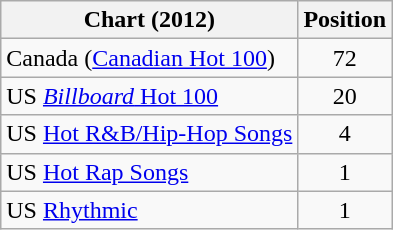<table class="wikitable sortable">
<tr>
<th scope="col">Chart (2012)</th>
<th scope="col">Position</th>
</tr>
<tr>
<td>Canada (<a href='#'>Canadian Hot 100</a>)</td>
<td style="text-align:center;">72</td>
</tr>
<tr>
<td>US <a href='#'><em>Billboard</em> Hot 100</a></td>
<td style="text-align:center;">20</td>
</tr>
<tr>
<td>US <a href='#'>Hot R&B/Hip-Hop Songs</a></td>
<td style="text-align:center;">4</td>
</tr>
<tr>
<td>US <a href='#'>Hot Rap Songs</a></td>
<td style="text-align:center;">1</td>
</tr>
<tr>
<td>US <a href='#'>Rhythmic</a></td>
<td style="text-align:center;">1</td>
</tr>
</table>
